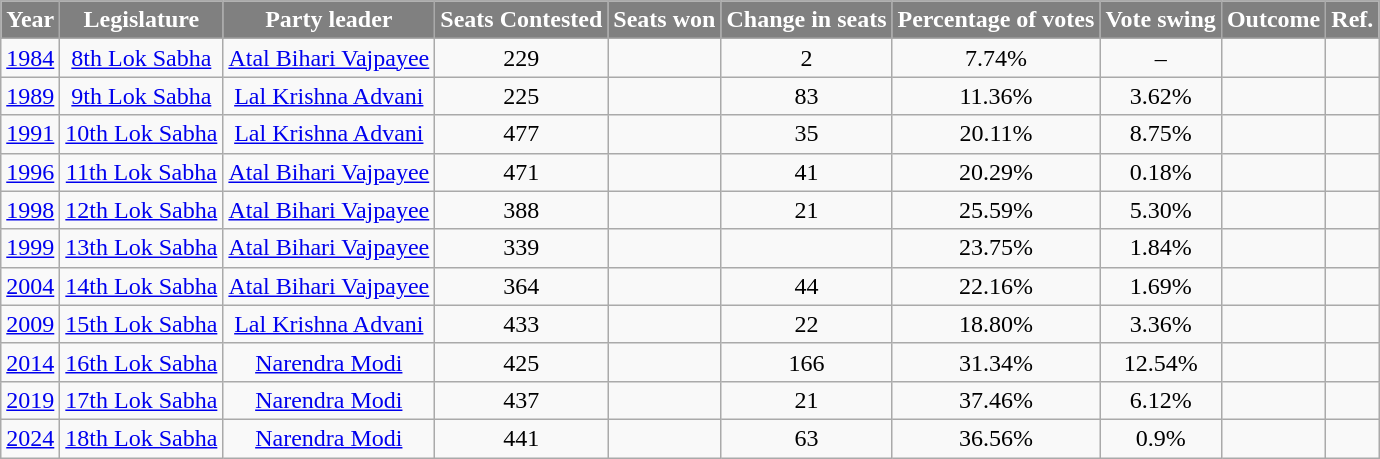<table class="wikitable sortable" style="text-align:center">
<tr>
<th style="background-color:grey; color:white">Year</th>
<th style="background-color:grey; color:white">Legislature</th>
<th style="background-color:grey; color:white">Party leader</th>
<th style="background-color:grey; color:white">Seats Contested</th>
<th style="background-color:grey; color:white">Seats won</th>
<th style="background-color:grey; color:white">Change in seats</th>
<th style="background-color:grey; color:white">Percentage of votes</th>
<th style="background-color:grey; color:white">Vote swing</th>
<th style="background-color:grey; color:white">Outcome</th>
<th class="unsortable" style="background-color:grey; color:white">Ref.</th>
</tr>
<tr style="text-align:center;">
<td><a href='#'>1984</a></td>
<td><a href='#'>8th Lok Sabha</a></td>
<td><a href='#'>Atal Bihari Vajpayee</a></td>
<td>229</td>
<td></td>
<td> 2</td>
<td>7.74%</td>
<td>–</td>
<td></td>
<td></td>
</tr>
<tr style="text-align:center;">
<td><a href='#'>1989</a></td>
<td><a href='#'>9th Lok Sabha</a></td>
<td><a href='#'>Lal Krishna Advani</a></td>
<td>225</td>
<td></td>
<td> 83</td>
<td>11.36%</td>
<td> 3.62%</td>
<td></td>
<td></td>
</tr>
<tr style="text-align:center;">
<td><a href='#'>1991</a></td>
<td><a href='#'>10th Lok Sabha</a></td>
<td><a href='#'>Lal Krishna Advani</a></td>
<td>477</td>
<td></td>
<td> 35</td>
<td>20.11%</td>
<td> 8.75%</td>
<td></td>
<td></td>
</tr>
<tr style="text-align:center;">
<td><a href='#'>1996</a></td>
<td><a href='#'>11th Lok Sabha</a></td>
<td><a href='#'>Atal Bihari Vajpayee</a></td>
<td>471</td>
<td></td>
<td> 41</td>
<td>20.29%</td>
<td> 0.18%</td>
<td></td>
<td></td>
</tr>
<tr style="text-align:center;">
<td><a href='#'>1998</a></td>
<td><a href='#'>12th Lok Sabha</a></td>
<td><a href='#'>Atal Bihari Vajpayee</a></td>
<td>388</td>
<td></td>
<td> 21</td>
<td>25.59%</td>
<td> 5.30%</td>
<td></td>
<td></td>
</tr>
<tr style="text-align:center;">
<td><a href='#'>1999</a></td>
<td><a href='#'>13th Lok Sabha</a></td>
<td><a href='#'>Atal Bihari Vajpayee</a></td>
<td>339</td>
<td></td>
<td></td>
<td>23.75%</td>
<td> 1.84%</td>
<td></td>
<td></td>
</tr>
<tr style="text-align:center;">
<td><a href='#'>2004</a></td>
<td><a href='#'>14th Lok Sabha</a></td>
<td><a href='#'>Atal Bihari Vajpayee</a></td>
<td>364</td>
<td></td>
<td> 44</td>
<td>22.16%</td>
<td> 1.69%</td>
<td></td>
<td></td>
</tr>
<tr style="text-align:center;">
<td><a href='#'>2009</a></td>
<td><a href='#'>15th Lok Sabha</a></td>
<td><a href='#'>Lal Krishna Advani</a></td>
<td>433</td>
<td></td>
<td> 22</td>
<td>18.80%</td>
<td> 3.36%</td>
<td></td>
<td></td>
</tr>
<tr style="text-align:center;">
<td><a href='#'>2014</a></td>
<td><a href='#'>16th Lok Sabha</a></td>
<td><a href='#'>Narendra Modi</a></td>
<td>425</td>
<td></td>
<td> 166</td>
<td>31.34%</td>
<td> 12.54%</td>
<td></td>
<td></td>
</tr>
<tr style="text-align:center;">
<td><a href='#'>2019</a></td>
<td><a href='#'>17th Lok Sabha</a></td>
<td><a href='#'>Narendra Modi</a></td>
<td>437</td>
<td></td>
<td> 21</td>
<td>37.46%</td>
<td> 6.12%</td>
<td></td>
<td></td>
</tr>
<tr style="text-align:center;">
<td><a href='#'>2024</a></td>
<td><a href='#'>18th Lok Sabha</a></td>
<td><a href='#'>Narendra Modi</a></td>
<td>441</td>
<td></td>
<td> 63</td>
<td>36.56%</td>
<td>0.9%</td>
<td></td>
<td></td>
</tr>
</table>
